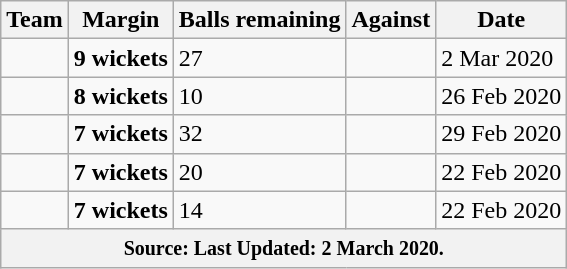<table class="wikitable sortable" style="text-align:left">
<tr>
<th>Team</th>
<th>Margin</th>
<th>Balls remaining</th>
<th>Against</th>
<th class="unsortable">Date</th>
</tr>
<tr>
<td style="text-align:left"></td>
<td><strong>9 wickets</strong></td>
<td>27</td>
<td></td>
<td>2 Mar 2020</td>
</tr>
<tr>
<td style="text-align:left"></td>
<td><strong>8 wickets</strong></td>
<td>10</td>
<td></td>
<td>26 Feb 2020</td>
</tr>
<tr>
<td style="text-align:left"></td>
<td><strong>7 wickets</strong></td>
<td>32</td>
<td></td>
<td>29 Feb 2020</td>
</tr>
<tr>
<td style="text-align:left"></td>
<td><strong>7 wickets</strong></td>
<td>20</td>
<td></td>
<td>22 Feb 2020</td>
</tr>
<tr>
<td style="text-align:left"></td>
<td><strong>7 wickets</strong></td>
<td>14</td>
<td></td>
<td>22 Feb 2020</td>
</tr>
<tr>
<th colspan=5><small> Source: Last Updated: 2 March 2020.</small></th>
</tr>
</table>
